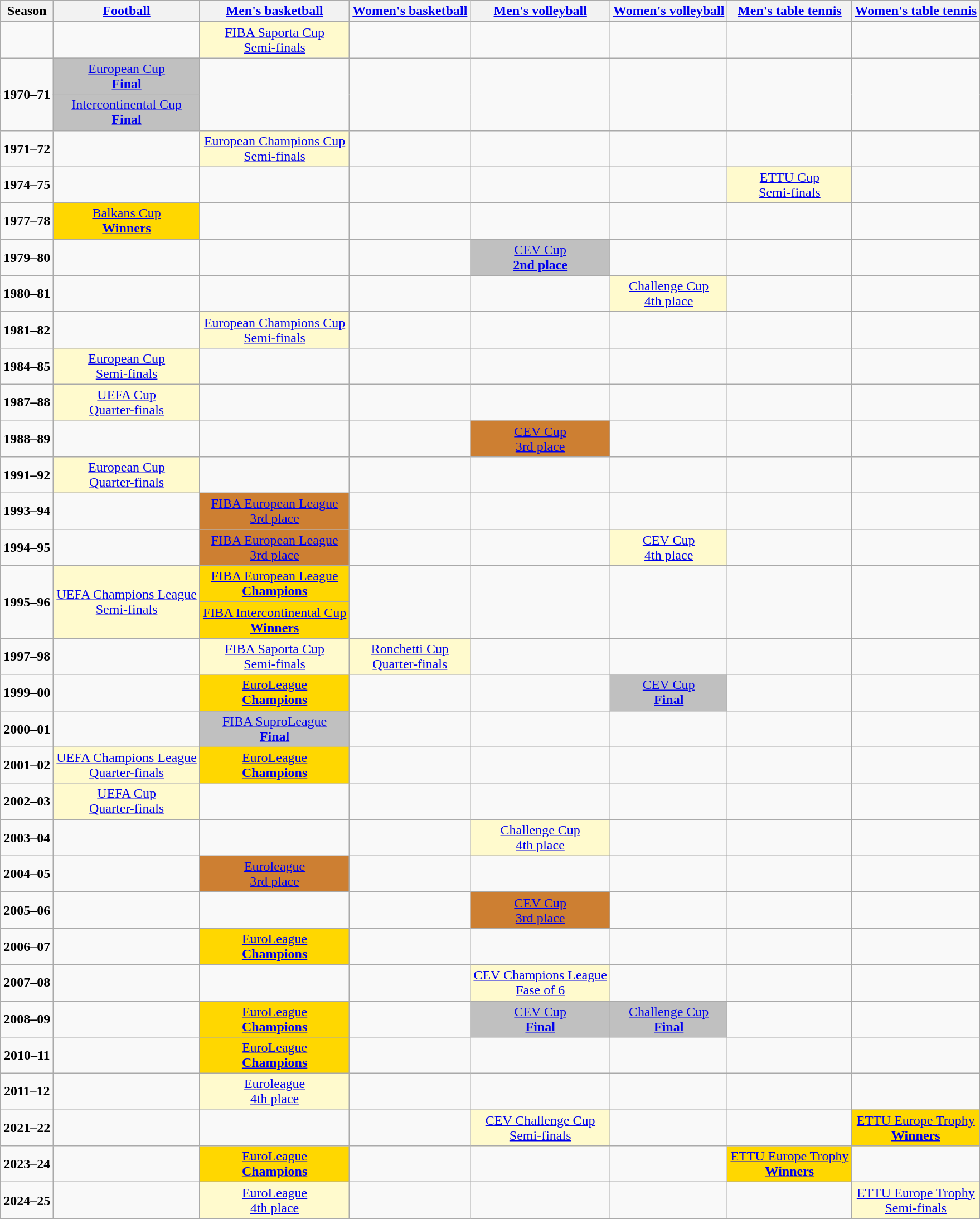<table class="wikitable" style="text-align: center">
<tr>
<th>Season</th>
<th><a href='#'>Football</a></th>
<th><a href='#'>Men's basketball</a></th>
<th><a href='#'>Women's basketball</a></th>
<th><a href='#'>Men's volleyball</a></th>
<th><a href='#'>Women's volleyball</a></th>
<th><a href='#'>Men's table tennis</a></th>
<th><a href='#'>Women's table tennis</a></th>
</tr>
<tr>
<td></td>
<td></td>
<td bgcolor= LemonChiffon><a href='#'>FIBA Saporta Cup</a><br> <a href='#'>Semi-finals</a></td>
<td></td>
<td></td>
<td></td>
<td></td>
<td></td>
</tr>
<tr>
<td rowspan="2"><strong>1970–71</strong></td>
<td bgcolor= silver><a href='#'>European Cup</a><br> <a href='#'><strong>Final</strong></a></td>
<td rowspan="2"></td>
<td rowspan="2"></td>
<td rowspan="2"></td>
<td rowspan="2"></td>
<td rowspan="2"></td>
<td rowspan="2"></td>
</tr>
<tr>
<td bgcolor= silver><a href='#'>Intercontinental Cup</a><br><a href='#'><strong>Final</strong></a></td>
</tr>
<tr>
<td><strong>1971–72</strong></td>
<td></td>
<td bgcolor= LemonChiffon><a href='#'>European Champions Cup</a><br><a href='#'>Semi-finals</a></td>
<td></td>
<td></td>
<td></td>
<td></td>
<td></td>
</tr>
<tr>
<td><strong>1974–75</strong></td>
<td></td>
<td></td>
<td></td>
<td></td>
<td></td>
<td bgcolor= LemonChiffon><a href='#'>ETTU Cup</a><br> <a href='#'>Semi-finals</a></td>
<td></td>
</tr>
<tr>
<td><strong>1977–78</strong></td>
<td bgcolor= gold><a href='#'>Balkans Cup</a><br> <a href='#'><strong>Winners</strong></a></td>
<td></td>
<td></td>
<td></td>
<td></td>
<td></td>
<td></td>
</tr>
<tr>
<td><strong>1979–80</strong></td>
<td></td>
<td></td>
<td></td>
<td bgcolor= silver><a href='#'>CEV Cup</a><br> <a href='#'><strong>2nd place</strong></a></td>
<td></td>
<td></td>
<td></td>
</tr>
<tr>
<td><strong>1980–81</strong></td>
<td></td>
<td></td>
<td></td>
<td></td>
<td bgcolor= LemonChiffon><a href='#'>Challenge Cup</a><br> <a href='#'>4th place</a></td>
<td></td>
<td></td>
</tr>
<tr>
<td><strong>1981–82</strong></td>
<td></td>
<td bgcolor= LemonChiffon><a href='#'>European Champions Cup</a><br> <a href='#'>Semi-finals</a></td>
<td></td>
<td></td>
<td></td>
<td></td>
<td></td>
</tr>
<tr>
<td><strong>1984–85</strong></td>
<td bgcolor= LemonChiffon><a href='#'>European Cup</a><br> <a href='#'>Semi-finals</a></td>
<td></td>
<td></td>
<td></td>
<td></td>
<td></td>
<td></td>
</tr>
<tr>
<td><strong>1987–88</strong></td>
<td bgcolor= LemonChiffon><a href='#'>UEFA Cup</a><br><a href='#'>Quarter-finals</a></td>
<td></td>
<td></td>
<td></td>
<td></td>
<td></td>
<td></td>
</tr>
<tr>
<td><strong>1988–89</strong></td>
<td></td>
<td></td>
<td></td>
<td bgcolor= #CD7F32><a href='#'>CEV Cup</a><br><a href='#'>3rd place</a></td>
<td></td>
<td></td>
<td></td>
</tr>
<tr>
<td><strong>1991–92</strong></td>
<td bgcolor= LemonChiffon><a href='#'>European Cup</a><br> <a href='#'>Quarter-finals</a></td>
<td></td>
<td></td>
<td></td>
<td></td>
<td></td>
<td></td>
</tr>
<tr>
<td><strong>1993–94</strong></td>
<td></td>
<td bgcolor= #CD7F32><a href='#'>FIBA European League</a><br><a href='#'>3rd place</a></td>
<td></td>
<td></td>
<td></td>
<td></td>
<td></td>
</tr>
<tr>
<td><strong>1994–95</strong></td>
<td></td>
<td bgcolor= #CD7F32><a href='#'>FIBA European League</a><br><a href='#'>3rd place</a></td>
<td></td>
<td></td>
<td bgcolor= LemonChiffon><a href='#'>CEV Cup</a><br> <a href='#'>4th place</a></td>
<td></td>
<td></td>
</tr>
<tr>
<td rowspan="2"><strong>1995–96</strong></td>
<td rowspan="2" bgcolor= LemonChiffon><a href='#'>UEFA Champions League</a><br> <a href='#'>Semi-finals</a></td>
<td bgcolor= gold><a href='#'>FIBA European League</a><br> <a href='#'><strong>Champions</strong></a></td>
<td rowspan="2"></td>
<td rowspan="2"></td>
<td rowspan="2"></td>
<td rowspan="2"></td>
<td rowspan="2"></td>
</tr>
<tr>
<td bgcolor= gold><a href='#'>FIBA Intercontinental Cup</a><br> <a href='#'><strong>Winners</strong></a></td>
</tr>
<tr>
<td><strong>1997–98</strong></td>
<td></td>
<td bgcolor= LemonChiffon><a href='#'>FIBA Saporta Cup</a><br> <a href='#'>Semi-finals</a></td>
<td bgcolor= LemonChiffon><a href='#'>Ronchetti Cup</a><br> <a href='#'>Quarter-finals</a></td>
<td></td>
<td></td>
<td></td>
<td></td>
</tr>
<tr>
<td><strong>1999–00</strong></td>
<td></td>
<td bgcolor= gold><a href='#'>EuroLeague</a><br> <a href='#'><strong>Champions</strong></a></td>
<td></td>
<td></td>
<td bgcolor= silver><a href='#'>CEV Cup</a><br> <a href='#'><strong>Final</strong></a></td>
<td></td>
<td></td>
</tr>
<tr>
<td><strong>2000–01</strong></td>
<td></td>
<td bgcolor= silver><a href='#'>FIBA SuproLeague</a><br> <a href='#'><strong>Final</strong></a></td>
<td></td>
<td></td>
<td></td>
<td></td>
<td></td>
</tr>
<tr>
<td><strong>2001–02</strong></td>
<td bgcolor= LemonChiffon><a href='#'>UEFA Champions League</a><br> <a href='#'>Quarter-finals</a></td>
<td bgcolor= gold><a href='#'>EuroLeague</a><br> <a href='#'><strong>Champions</strong></a></td>
<td></td>
<td></td>
<td></td>
<td></td>
<td></td>
</tr>
<tr>
<td><strong>2002–03</strong></td>
<td bgcolor= LemonChiffon><a href='#'>UEFA Cup</a><br> <a href='#'>Quarter-finals</a></td>
<td></td>
<td></td>
<td></td>
<td></td>
<td></td>
<td></td>
</tr>
<tr>
<td><strong>2003–04</strong></td>
<td></td>
<td></td>
<td></td>
<td bgcolor= LemonChiffon><a href='#'>Challenge Cup</a><br><a href='#'>4th place</a></td>
<td></td>
<td></td>
<td></td>
</tr>
<tr>
<td><strong>2004–05</strong></td>
<td></td>
<td bgcolor= #CD7F32><a href='#'>Euroleague</a><br> <a href='#'>3rd place</a></td>
<td></td>
<td></td>
<td></td>
<td></td>
<td></td>
</tr>
<tr>
<td><strong>2005–06</strong></td>
<td></td>
<td></td>
<td></td>
<td bgcolor= #CD7F32><a href='#'>CEV Cup</a><br> <a href='#'>3rd place</a></td>
<td></td>
<td></td>
<td></td>
</tr>
<tr>
<td><strong>2006–07</strong></td>
<td></td>
<td bgcolor= gold><a href='#'>EuroLeague</a><br> <a href='#'><strong>Champions</strong></a></td>
<td></td>
<td></td>
<td></td>
<td></td>
<td></td>
</tr>
<tr>
<td><strong>2007–08</strong></td>
<td></td>
<td></td>
<td></td>
<td bgcolor= LemonChiffon><a href='#'>CEV Champions League</a><br> <a href='#'>Fase of 6</a></td>
<td></td>
<td></td>
<td></td>
</tr>
<tr>
<td><strong>2008–09</strong></td>
<td></td>
<td bgcolor= gold><a href='#'>EuroLeague</a><br> <a href='#'><strong>Champions</strong></a></td>
<td></td>
<td bgcolor= silver><a href='#'>CEV Cup</a><br> <a href='#'><strong>Final</strong></a></td>
<td bgcolor= silver><a href='#'>Challenge Cup</a><br> <a href='#'><strong>Final</strong></a></td>
<td></td>
<td></td>
</tr>
<tr>
<td><strong>2010–11</strong></td>
<td></td>
<td bgcolor= gold><a href='#'>EuroLeague</a><br> <a href='#'><strong>Champions</strong></a></td>
<td></td>
<td></td>
<td></td>
<td></td>
<td></td>
</tr>
<tr>
<td><strong>2011–12</strong></td>
<td></td>
<td bgcolor= LemonChiffon><a href='#'>Euroleague</a><br> <a href='#'>4th place</a></td>
<td></td>
<td></td>
<td></td>
<td></td>
<td></td>
</tr>
<tr>
<td><strong>2021–22</strong></td>
<td></td>
<td></td>
<td></td>
<td bgcolor= LemonChiffon><a href='#'>CEV Challenge Cup</a><br> <a href='#'>Semi-finals</a></td>
<td></td>
<td></td>
<td bgcolor= gold><a href='#'>ETTU Europe Trophy</a><br> <strong><a href='#'>Winners</a></strong></td>
</tr>
<tr>
<td><strong>2023–24</strong></td>
<td></td>
<td bgcolor= gold><a href='#'>EuroLeague</a><br> <strong><a href='#'>Champions</a></strong></td>
<td></td>
<td></td>
<td></td>
<td bgcolor= gold><a href='#'>ETTU Europe Trophy</a><br> <strong><a href='#'>Winners</a></strong></td>
<td></td>
</tr>
<tr>
<td><strong>2024–25</strong></td>
<td></td>
<td bgcolor= LemonChiffon><a href='#'>EuroLeague</a><br> <a href='#'>4th place</a></td>
<td></td>
<td></td>
<td></td>
<td></td>
<td bgcolor= LemonChiffon><a href='#'>ETTU Europe Trophy</a><br> <a href='#'>Semi-finals</a></td>
</tr>
</table>
